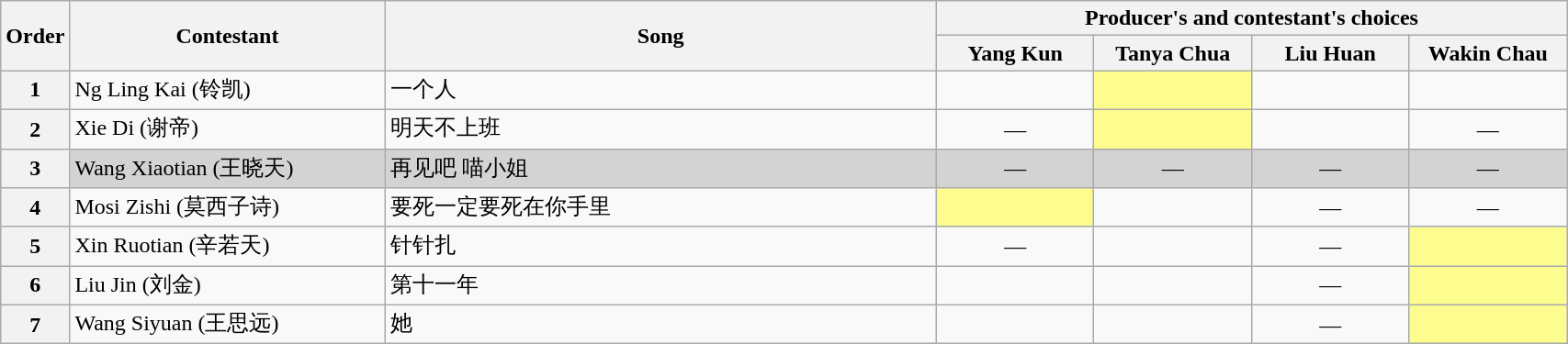<table class="wikitable" style="width:90%;">
<tr>
<th rowspan=2 width="1%">Order</th>
<th rowspan=2 width="20%">Contestant</th>
<th rowspan=2 width="35%">Song</th>
<th colspan=4 width="40%">Producer's and contestant's choices</th>
</tr>
<tr>
<th width="10%">Yang Kun</th>
<th width="10%">Tanya Chua</th>
<th width="10%">Liu Huan</th>
<th width="10%">Wakin Chau</th>
</tr>
<tr>
<th>1</th>
<td>Ng Ling Kai (铃凯)<br></td>
<td>一个人<br></td>
<td style="text-align:center;"></td>
<td style="background:#FDFC8F;text-align:center;"></td>
<td style="text-align:center;"></td>
<td style="text-align:center;"></td>
</tr>
<tr>
<th>2</th>
<td>Xie Di (谢帝)<br></td>
<td>明天不上班<br></td>
<td style="text-align:center;">—</td>
<td style="background:#FDFC8F;text-align:center;"></td>
<td style="text-align:center;"></td>
<td style="text-align:center;">—</td>
</tr>
<tr bgcolor=lightgrey>
<th>3</th>
<td>Wang Xiaotian (王晓天)<br></td>
<td>再见吧 喵小姐<br></td>
<td style="text-align:center;">—</td>
<td style="text-align:center;">—</td>
<td style="text-align:center;">—</td>
<td style="text-align:center;">—</td>
</tr>
<tr>
<th>4</th>
<td>Mosi Zishi (莫西子诗)<br></td>
<td>要死一定要死在你手里<br></td>
<td style="background:#FDFC8F;text-align:center;"></td>
<td style="text-align:center;"></td>
<td style="text-align:center;">—</td>
<td style="text-align:center;">—</td>
</tr>
<tr>
<th>5</th>
<td>Xin Ruotian (辛若天)<br></td>
<td>针针扎<br></td>
<td align="center">—</td>
<td style="text-align:center;"></td>
<td align="center">—</td>
<td style="background:#FDFC8F;text-align:center;"></td>
</tr>
<tr>
<th>6</th>
<td>Liu Jin (刘金)<br></td>
<td>第十一年<br></td>
<td style="text-align:center;"></td>
<td style="text-align:center;"></td>
<td align="center">—</td>
<td style="background:#FDFC8F;text-align:center;"></td>
</tr>
<tr>
<th>7</th>
<td>Wang Siyuan (王思远)<br></td>
<td>她<br></td>
<td style="text-align:center;"></td>
<td style="text-align:center;"></td>
<td align="center">—</td>
<td style="background:#FDFC8F;text-align:center;"></td>
</tr>
</table>
